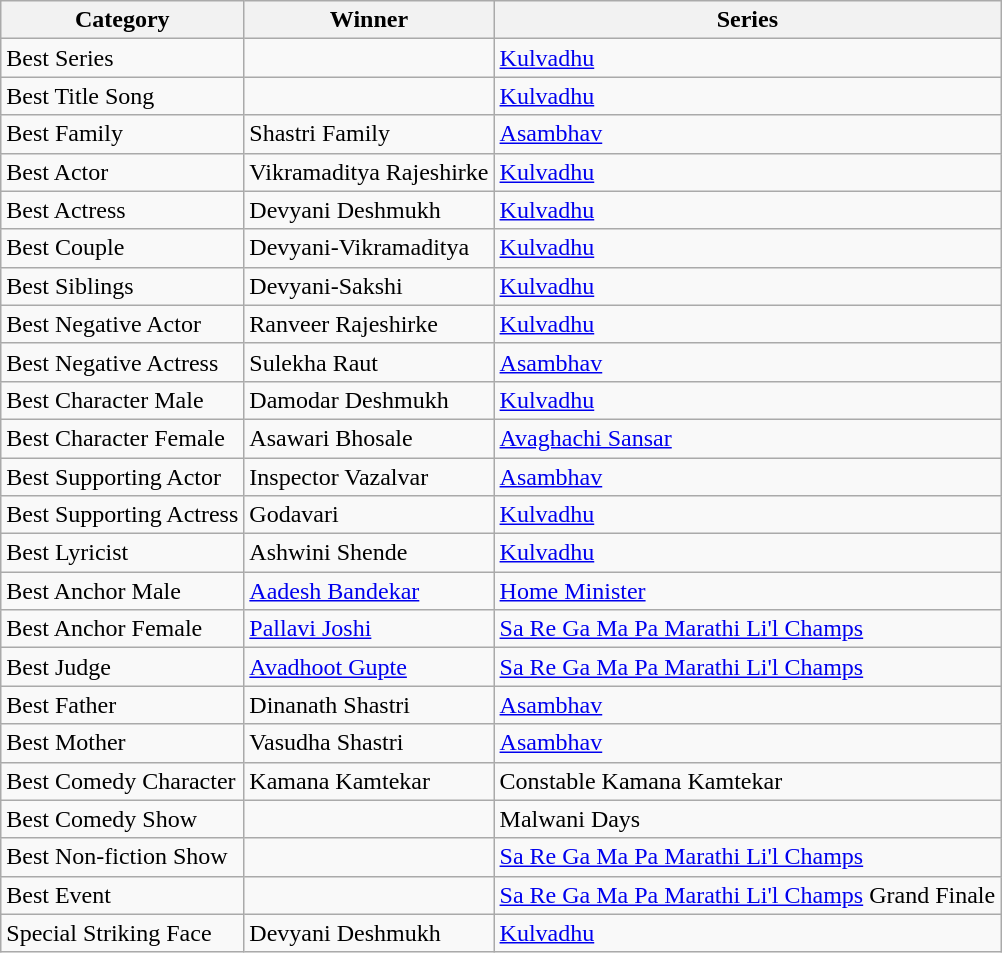<table class="wikitable sortable">
<tr>
<th>Category</th>
<th>Winner</th>
<th>Series</th>
</tr>
<tr>
<td>Best Series</td>
<td></td>
<td><a href='#'>Kulvadhu</a></td>
</tr>
<tr>
<td>Best Title Song</td>
<td></td>
<td><a href='#'>Kulvadhu</a></td>
</tr>
<tr>
<td>Best Family</td>
<td>Shastri Family</td>
<td><a href='#'>Asambhav</a></td>
</tr>
<tr>
<td>Best Actor</td>
<td>Vikramaditya Rajeshirke</td>
<td><a href='#'>Kulvadhu</a></td>
</tr>
<tr>
<td>Best Actress</td>
<td>Devyani Deshmukh</td>
<td><a href='#'>Kulvadhu</a></td>
</tr>
<tr>
<td>Best Couple</td>
<td>Devyani-Vikramaditya</td>
<td><a href='#'>Kulvadhu</a></td>
</tr>
<tr>
<td>Best Siblings</td>
<td>Devyani-Sakshi</td>
<td><a href='#'>Kulvadhu</a></td>
</tr>
<tr>
<td>Best Negative Actor</td>
<td>Ranveer Rajeshirke</td>
<td><a href='#'>Kulvadhu</a></td>
</tr>
<tr>
<td>Best Negative Actress</td>
<td>Sulekha Raut</td>
<td><a href='#'>Asambhav</a></td>
</tr>
<tr>
<td>Best Character Male</td>
<td>Damodar Deshmukh</td>
<td><a href='#'>Kulvadhu</a></td>
</tr>
<tr>
<td>Best Character Female</td>
<td>Asawari Bhosale</td>
<td><a href='#'>Avaghachi Sansar</a></td>
</tr>
<tr>
<td>Best Supporting Actor</td>
<td>Inspector Vazalvar</td>
<td><a href='#'>Asambhav</a></td>
</tr>
<tr>
<td>Best Supporting Actress</td>
<td>Godavari</td>
<td><a href='#'>Kulvadhu</a></td>
</tr>
<tr>
<td>Best Lyricist</td>
<td>Ashwini Shende</td>
<td><a href='#'>Kulvadhu</a></td>
</tr>
<tr>
<td>Best Anchor Male</td>
<td><a href='#'>Aadesh Bandekar</a></td>
<td><a href='#'>Home Minister</a></td>
</tr>
<tr>
<td>Best Anchor Female</td>
<td><a href='#'>Pallavi Joshi</a></td>
<td><a href='#'>Sa Re Ga Ma Pa Marathi Li'l Champs</a></td>
</tr>
<tr>
<td>Best Judge</td>
<td><a href='#'>Avadhoot Gupte</a></td>
<td><a href='#'>Sa Re Ga Ma Pa Marathi Li'l Champs</a></td>
</tr>
<tr>
<td>Best Father</td>
<td>Dinanath Shastri</td>
<td><a href='#'>Asambhav</a></td>
</tr>
<tr>
<td>Best Mother</td>
<td>Vasudha Shastri</td>
<td><a href='#'>Asambhav</a></td>
</tr>
<tr>
<td>Best Comedy Character</td>
<td>Kamana Kamtekar</td>
<td>Constable Kamana Kamtekar</td>
</tr>
<tr>
<td>Best Comedy Show</td>
<td></td>
<td>Malwani Days</td>
</tr>
<tr>
<td>Best Non-fiction Show</td>
<td></td>
<td><a href='#'>Sa Re Ga Ma Pa Marathi Li'l Champs</a></td>
</tr>
<tr>
<td>Best Event</td>
<td></td>
<td><a href='#'>Sa Re Ga Ma Pa Marathi Li'l Champs</a> Grand Finale</td>
</tr>
<tr>
<td>Special Striking Face</td>
<td>Devyani Deshmukh</td>
<td><a href='#'>Kulvadhu</a></td>
</tr>
</table>
